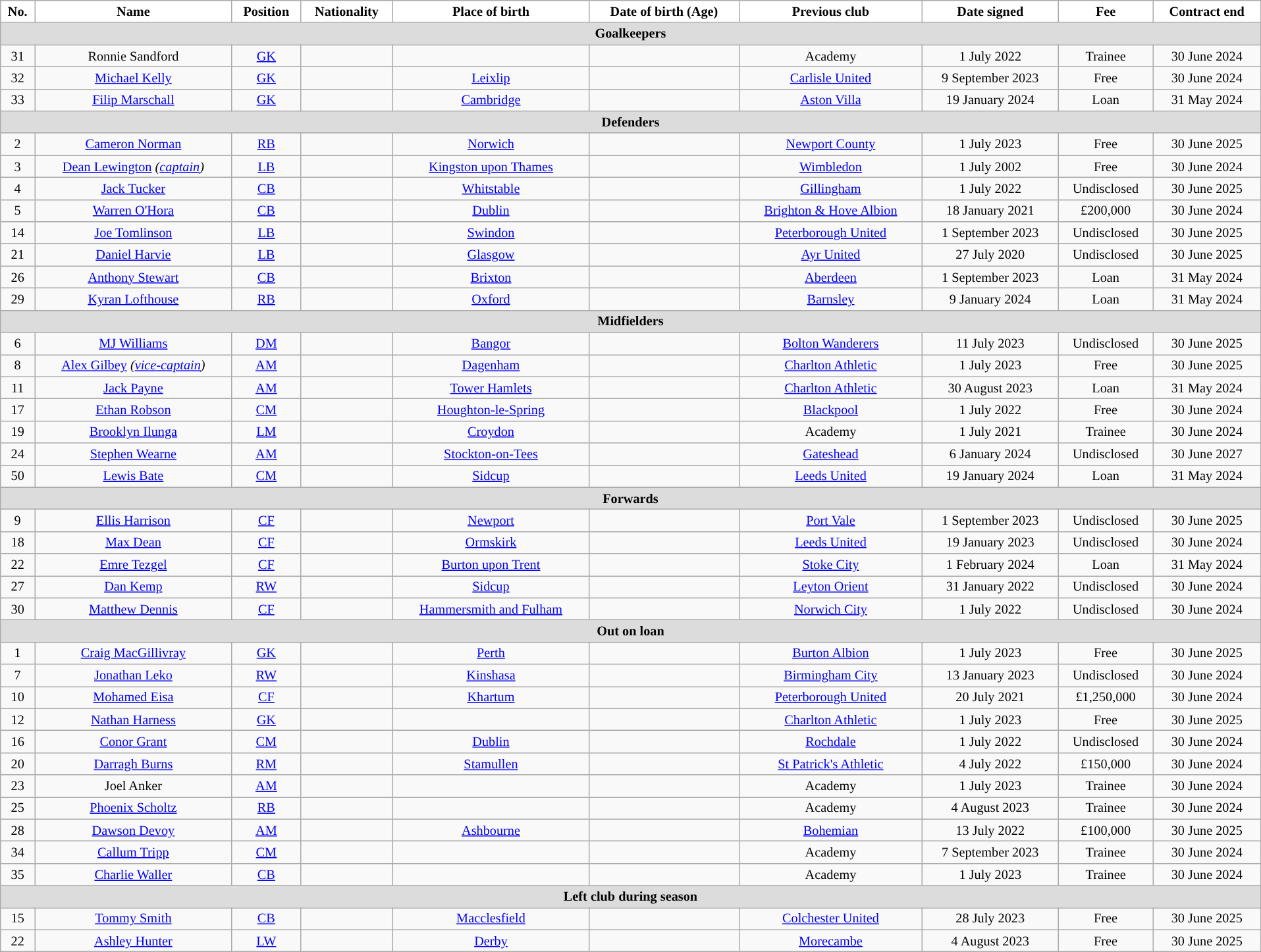<table class="wikitable" style="text-align:center; font-size:84.5%; width:101%;">
<tr>
<th style="background:white; color:black; ">No.</th>
<th style="background:white; color:black; ">Name</th>
<th style="background:white; color:black; ">Position</th>
<th style="background:white; color:black; ">Nationality</th>
<th style="background:white; color:black; ">Place of birth</th>
<th style="background:white; color:black; ">Date of birth (Age)</th>
<th style="background:white; color:black; ">Previous club</th>
<th style="background:white; color:black; ">Date signed</th>
<th style="background:white; color:black; ">Fee</th>
<th style="background:white; color:black; ">Contract end</th>
</tr>
<tr>
<th colspan="14" style="background:#dcdcdc; tepxt-align:center;">Goalkeepers</th>
</tr>
<tr>
<td>31</td>
<td>Ronnie Sandford</td>
<td><a href='#'>GK</a></td>
<td></td>
<td></td>
<td></td>
<td>Academy</td>
<td>1 July 2022</td>
<td>Trainee</td>
<td>30 June 2024</td>
</tr>
<tr>
<td>32</td>
<td><a href='#'>Michael Kelly</a></td>
<td><a href='#'>GK</a></td>
<td></td>
<td><a href='#'>Leixlip</a></td>
<td></td>
<td><a href='#'>Carlisle United</a></td>
<td>9 September 2023</td>
<td>Free</td>
<td>30 June 2024</td>
</tr>
<tr>
<td>33</td>
<td><a href='#'>Filip Marschall</a></td>
<td><a href='#'>GK</a></td>
<td></td>
<td><a href='#'>Cambridge</a></td>
<td></td>
<td><a href='#'>Aston Villa</a></td>
<td>19 January 2024</td>
<td>Loan</td>
<td>31 May 2024</td>
</tr>
<tr>
<th colspan="14" style="background:#dcdcdc; tepxt-align:center;">Defenders</th>
</tr>
<tr>
<td>2</td>
<td><a href='#'>Cameron Norman</a></td>
<td><a href='#'>RB</a></td>
<td></td>
<td><a href='#'>Norwich</a></td>
<td></td>
<td> <a href='#'>Newport County</a></td>
<td>1 July 2023</td>
<td>Free</td>
<td>30 June 2025</td>
</tr>
<tr>
<td>3</td>
<td><a href='#'>Dean Lewington</a> <em>(<a href='#'>captain</a>)</em></td>
<td><a href='#'>LB</a></td>
<td></td>
<td><a href='#'>Kingston upon Thames</a></td>
<td></td>
<td><a href='#'>Wimbledon</a></td>
<td>1 July 2002</td>
<td>Free</td>
<td>30 June 2024</td>
</tr>
<tr>
<td>4</td>
<td><a href='#'>Jack Tucker</a></td>
<td><a href='#'>CB</a></td>
<td></td>
<td><a href='#'>Whitstable</a></td>
<td></td>
<td><a href='#'>Gillingham</a></td>
<td>1 July 2022</td>
<td>Undisclosed</td>
<td>30 June 2025</td>
</tr>
<tr>
<td>5</td>
<td><a href='#'>Warren O'Hora</a></td>
<td><a href='#'>CB</a></td>
<td></td>
<td><a href='#'>Dublin</a></td>
<td></td>
<td><a href='#'>Brighton & Hove Albion</a></td>
<td>18 January 2021</td>
<td>£200,000</td>
<td>30 June 2024</td>
</tr>
<tr>
<td>14</td>
<td><a href='#'>Joe Tomlinson</a></td>
<td><a href='#'>LB</a></td>
<td></td>
<td><a href='#'>Swindon</a></td>
<td></td>
<td><a href='#'>Peterborough United</a></td>
<td>1 September 2023</td>
<td>Undisclosed</td>
<td>30 June 2025</td>
</tr>
<tr>
<td>21</td>
<td><a href='#'>Daniel Harvie</a></td>
<td><a href='#'>LB</a></td>
<td></td>
<td><a href='#'>Glasgow</a></td>
<td></td>
<td> <a href='#'>Ayr United</a></td>
<td>27 July 2020</td>
<td>Undisclosed</td>
<td>30 June 2025</td>
</tr>
<tr>
<td>26</td>
<td><a href='#'>Anthony Stewart</a></td>
<td><a href='#'>CB</a></td>
<td></td>
<td><a href='#'>Brixton</a></td>
<td></td>
<td> <a href='#'>Aberdeen</a></td>
<td>1 September 2023</td>
<td>Loan</td>
<td>31 May 2024</td>
</tr>
<tr>
<td>29</td>
<td><a href='#'>Kyran Lofthouse</a></td>
<td><a href='#'>RB</a></td>
<td></td>
<td><a href='#'>Oxford</a></td>
<td></td>
<td><a href='#'>Barnsley</a></td>
<td>9 January 2024</td>
<td>Loan</td>
<td>31 May 2024</td>
</tr>
<tr>
<th colspan="14" style="background:#dcdcdc; tepxt-align:center;">Midfielders</th>
</tr>
<tr>
<td>6</td>
<td><a href='#'>MJ Williams</a></td>
<td><a href='#'>DM</a></td>
<td></td>
<td><a href='#'>Bangor</a></td>
<td></td>
<td><a href='#'>Bolton Wanderers</a></td>
<td>11 July 2023</td>
<td>Undisclosed</td>
<td>30 June 2025</td>
</tr>
<tr>
<td>8</td>
<td><a href='#'>Alex Gilbey</a> <em>(<a href='#'>vice-captain</a>)</em></td>
<td><a href='#'>AM</a></td>
<td></td>
<td><a href='#'>Dagenham</a></td>
<td></td>
<td><a href='#'>Charlton Athletic</a></td>
<td>1 July 2023</td>
<td>Free</td>
<td>30 June 2025</td>
</tr>
<tr>
<td>11</td>
<td><a href='#'>Jack Payne</a></td>
<td><a href='#'>AM</a></td>
<td></td>
<td><a href='#'>Tower Hamlets</a></td>
<td></td>
<td><a href='#'>Charlton Athletic</a></td>
<td>30 August 2023</td>
<td>Loan</td>
<td>31 May 2024</td>
</tr>
<tr>
<td>17</td>
<td><a href='#'>Ethan Robson</a></td>
<td><a href='#'>CM</a></td>
<td></td>
<td><a href='#'>Houghton-le-Spring</a></td>
<td></td>
<td><a href='#'>Blackpool</a></td>
<td>1 July 2022</td>
<td>Free</td>
<td>30 June 2024</td>
</tr>
<tr>
<td>19</td>
<td><a href='#'>Brooklyn Ilunga</a></td>
<td><a href='#'>LM</a></td>
<td></td>
<td><a href='#'>Croydon</a></td>
<td></td>
<td>Academy</td>
<td>1 July 2021</td>
<td>Trainee</td>
<td>30 June 2024</td>
</tr>
<tr>
<td>24</td>
<td><a href='#'>Stephen Wearne</a></td>
<td><a href='#'>AM</a></td>
<td></td>
<td><a href='#'>Stockton-on-Tees</a></td>
<td></td>
<td><a href='#'>Gateshead</a></td>
<td>6 January 2024</td>
<td>Undisclosed</td>
<td>30 June 2027</td>
</tr>
<tr>
<td>50</td>
<td><a href='#'>Lewis Bate</a></td>
<td><a href='#'>CM</a></td>
<td></td>
<td><a href='#'>Sidcup</a></td>
<td></td>
<td><a href='#'>Leeds United</a></td>
<td>19 January 2024</td>
<td>Loan</td>
<td>31 May 2024</td>
</tr>
<tr>
<th colspan="14" style="background:#dcdcdc; tepxt-align:center;">Forwards</th>
</tr>
<tr>
<td>9</td>
<td><a href='#'>Ellis Harrison</a></td>
<td><a href='#'>CF</a></td>
<td></td>
<td><a href='#'>Newport</a></td>
<td></td>
<td><a href='#'>Port Vale</a></td>
<td>1 September 2023</td>
<td>Undisclosed</td>
<td>30 June 2025</td>
</tr>
<tr>
<td>18</td>
<td><a href='#'>Max Dean</a></td>
<td><a href='#'>CF</a></td>
<td></td>
<td><a href='#'>Ormskirk</a></td>
<td></td>
<td><a href='#'>Leeds United</a></td>
<td>19 January 2023</td>
<td>Undisclosed</td>
<td>30 June 2024</td>
</tr>
<tr>
<td>22</td>
<td><a href='#'>Emre Tezgel</a></td>
<td><a href='#'>CF</a></td>
<td></td>
<td><a href='#'>Burton upon Trent</a></td>
<td></td>
<td><a href='#'>Stoke City</a></td>
<td>1 February 2024</td>
<td>Loan</td>
<td>31 May 2024</td>
</tr>
<tr>
<td>27</td>
<td><a href='#'>Dan Kemp</a></td>
<td><a href='#'>RW</a></td>
<td></td>
<td><a href='#'>Sidcup</a></td>
<td></td>
<td><a href='#'>Leyton Orient</a></td>
<td>31 January 2022</td>
<td>Undisclosed</td>
<td>30 June 2024</td>
</tr>
<tr>
<td>30</td>
<td><a href='#'>Matthew Dennis</a></td>
<td><a href='#'>CF</a></td>
<td></td>
<td><a href='#'>Hammersmith and Fulham</a></td>
<td></td>
<td><a href='#'>Norwich City</a></td>
<td>1 July 2022</td>
<td>Undisclosed</td>
<td>30 June 2024</td>
</tr>
<tr>
<th colspan="14" style="background:#dcdcdc; tepxt-align:center;">Out on loan</th>
</tr>
<tr>
<td>1</td>
<td><a href='#'>Craig MacGillivray</a></td>
<td><a href='#'>GK</a></td>
<td></td>
<td><a href='#'>Perth</a></td>
<td></td>
<td><a href='#'>Burton Albion</a></td>
<td>1 July 2023</td>
<td>Free</td>
<td>30 June 2025</td>
</tr>
<tr>
<td>7</td>
<td><a href='#'>Jonathan Leko</a></td>
<td><a href='#'>RW</a></td>
<td></td>
<td> <a href='#'>Kinshasa</a></td>
<td></td>
<td><a href='#'>Birmingham City</a></td>
<td>13 January 2023</td>
<td>Undisclosed</td>
<td>30 June 2024</td>
</tr>
<tr>
<td>10</td>
<td><a href='#'>Mohamed Eisa</a></td>
<td><a href='#'>CF</a></td>
<td></td>
<td><a href='#'>Khartum</a></td>
<td></td>
<td><a href='#'>Peterborough United</a></td>
<td>20 July 2021</td>
<td>£1,250,000</td>
<td>30 June 2024</td>
</tr>
<tr>
<td>12</td>
<td><a href='#'>Nathan Harness</a></td>
<td><a href='#'>GK</a></td>
<td></td>
<td></td>
<td></td>
<td><a href='#'>Charlton Athletic</a></td>
<td>1 July 2023</td>
<td>Free</td>
<td>30 June 2025</td>
</tr>
<tr>
<td>16</td>
<td><a href='#'>Conor Grant</a></td>
<td><a href='#'>CM</a></td>
<td></td>
<td><a href='#'>Dublin</a></td>
<td></td>
<td><a href='#'>Rochdale</a></td>
<td>1 July 2022</td>
<td>Undisclosed</td>
<td>30 June 2024</td>
</tr>
<tr>
<td>20</td>
<td><a href='#'>Darragh Burns</a></td>
<td><a href='#'>RM</a></td>
<td></td>
<td><a href='#'>Stamullen</a></td>
<td></td>
<td> <a href='#'>St Patrick's Athletic</a></td>
<td>4 July 2022</td>
<td>£150,000</td>
<td>30 June 2024</td>
</tr>
<tr>
<td>23</td>
<td>Joel Anker</td>
<td><a href='#'>AM</a></td>
<td></td>
<td></td>
<td></td>
<td>Academy</td>
<td>1 July 2023</td>
<td>Trainee</td>
<td>30 June 2024</td>
</tr>
<tr>
<td>25</td>
<td><a href='#'>Phoenix Scholtz</a></td>
<td><a href='#'>RB</a></td>
<td></td>
<td></td>
<td></td>
<td>Academy</td>
<td>4 August 2023</td>
<td>Trainee</td>
<td>30 June 2024</td>
</tr>
<tr>
<td>28</td>
<td><a href='#'>Dawson Devoy</a></td>
<td><a href='#'>AM</a></td>
<td></td>
<td><a href='#'>Ashbourne</a></td>
<td></td>
<td> <a href='#'>Bohemian</a></td>
<td>13 July 2022</td>
<td>£100,000</td>
<td>30 June 2025</td>
</tr>
<tr>
<td>34</td>
<td><a href='#'>Callum Tripp</a></td>
<td><a href='#'>CM</a></td>
<td></td>
<td></td>
<td></td>
<td>Academy</td>
<td>7 September 2023</td>
<td>Trainee</td>
<td>30 June 2024</td>
</tr>
<tr>
<td>35</td>
<td><a href='#'>Charlie Waller</a></td>
<td><a href='#'>CB</a></td>
<td></td>
<td></td>
<td></td>
<td>Academy</td>
<td>1 July 2023</td>
<td>Trainee</td>
<td>30 June 2024</td>
</tr>
<tr>
<th colspan="14" style="background:#dcdcdc; tepxt-align:center;">Left club during season</th>
</tr>
<tr>
<td>15</td>
<td><a href='#'>Tommy Smith</a></td>
<td><a href='#'>CB</a></td>
<td></td>
<td> <a href='#'>Macclesfield</a></td>
<td></td>
<td><a href='#'>Colchester United</a></td>
<td>28 July 2023</td>
<td>Free</td>
<td>30 June 2025</td>
</tr>
<tr>
<td>22</td>
<td><a href='#'>Ashley Hunter</a></td>
<td><a href='#'>LW</a></td>
<td></td>
<td><a href='#'>Derby</a></td>
<td></td>
<td><a href='#'>Morecambe</a></td>
<td>4 August 2023</td>
<td>Free</td>
<td>30 June 2025</td>
</tr>
</table>
